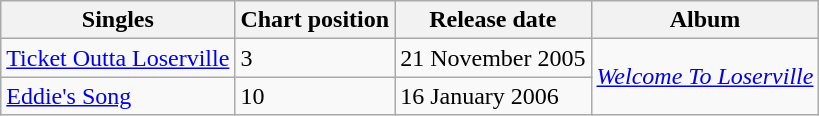<table class="wikitable">
<tr>
<th>Singles</th>
<th>Chart position</th>
<th>Release date</th>
<th>Album</th>
</tr>
<tr>
<td><a href='#'>Ticket Outta Loserville</a></td>
<td>3</td>
<td>21 November 2005</td>
<td rowspan="2"><em><a href='#'>Welcome To Loserville</a></em></td>
</tr>
<tr>
<td><a href='#'>Eddie's Song</a></td>
<td>10</td>
<td>16 January 2006</td>
</tr>
</table>
